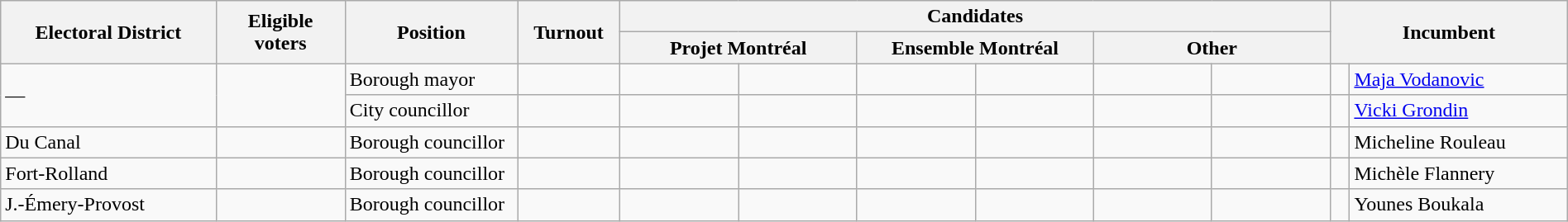<table class="wikitable" width="100%">
<tr>
<th width=10% rowspan=2>Electoral District</th>
<th width=6% rowspan=2>Eligible voters</th>
<th width=8% rowspan=2>Position</th>
<th width=4% rowspan=2>Turnout</th>
<th colspan=6>Candidates</th>
<th width=11% colspan=2 rowspan=2>Incumbent</th>
</tr>
<tr>
<th width=11% colspan=2 ><span>Projet Montréal</span></th>
<th width=11% colspan=2 ><span>Ensemble Montréal</span></th>
<th width=11% colspan=2 >Other</th>
</tr>
<tr>
<td rowspan=2>—</td>
<td rowspan=2></td>
<td>Borough mayor</td>
<td></td>
<td></td>
<td></td>
<td></td>
<td></td>
<td></td>
<td></td>
<td> </td>
<td><a href='#'>Maja Vodanovic</a></td>
</tr>
<tr>
<td>City councillor</td>
<td></td>
<td></td>
<td></td>
<td></td>
<td></td>
<td></td>
<td></td>
<td> </td>
<td><a href='#'>Vicki Grondin</a></td>
</tr>
<tr>
<td>Du Canal</td>
<td></td>
<td>Borough councillor</td>
<td></td>
<td></td>
<td></td>
<td></td>
<td></td>
<td></td>
<td></td>
<td> </td>
<td>Micheline Rouleau</td>
</tr>
<tr>
<td>Fort-Rolland</td>
<td></td>
<td>Borough councillor</td>
<td></td>
<td></td>
<td></td>
<td></td>
<td></td>
<td></td>
<td></td>
<td> </td>
<td>Michèle Flannery</td>
</tr>
<tr>
<td>J.-Émery-Provost</td>
<td></td>
<td>Borough councillor</td>
<td></td>
<td></td>
<td></td>
<td></td>
<td></td>
<td></td>
<td></td>
<td> </td>
<td>Younes Boukala</td>
</tr>
</table>
